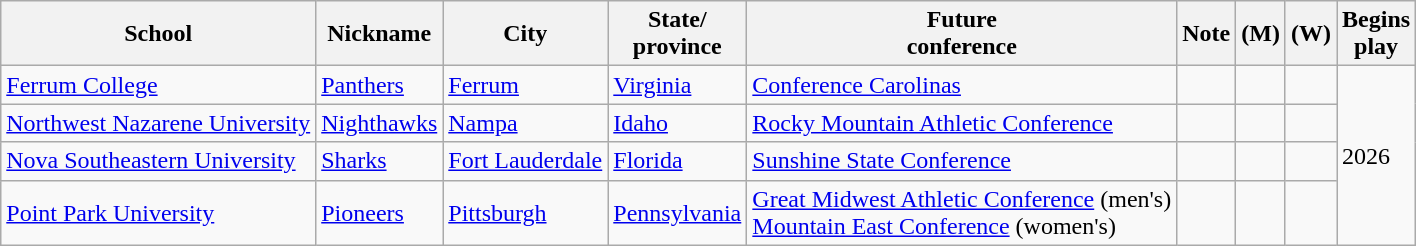<table class="wikitable">
<tr>
<th>School</th>
<th>Nickname</th>
<th>City</th>
<th>State/<br>province</th>
<th>Future<br>conference</th>
<th>Note</th>
<th>(M)</th>
<th>(W)</th>
<th>Begins<br>play</th>
</tr>
<tr>
<td><a href='#'>Ferrum College</a></td>
<td><a href='#'>Panthers</a></td>
<td><a href='#'>Ferrum</a></td>
<td><a href='#'>Virginia</a></td>
<td><a href='#'>Conference Carolinas</a></td>
<td></td>
<td></td>
<td></td>
<td rowspan=4>2026</td>
</tr>
<tr>
<td><a href='#'>Northwest Nazarene University</a></td>
<td><a href='#'>Nighthawks</a></td>
<td><a href='#'>Nampa</a></td>
<td><a href='#'>Idaho</a></td>
<td><a href='#'>Rocky Mountain Athletic Conference</a></td>
<td></td>
<td></td>
<td></td>
</tr>
<tr>
<td><a href='#'>Nova Southeastern University</a></td>
<td><a href='#'>Sharks</a></td>
<td><a href='#'>Fort Lauderdale</a></td>
<td><a href='#'>Florida</a></td>
<td><a href='#'>Sunshine State Conference</a></td>
<td></td>
<td></td>
<td></td>
</tr>
<tr>
<td><a href='#'>Point Park University</a></td>
<td><a href='#'>Pioneers</a></td>
<td><a href='#'>Pittsburgh</a></td>
<td><a href='#'>Pennsylvania</a></td>
<td><a href='#'>Great Midwest Athletic Conference</a> (men's)<br><a href='#'>Mountain East Conference</a> (women's)</td>
<td></td>
<td></td>
<td></td>
</tr>
</table>
